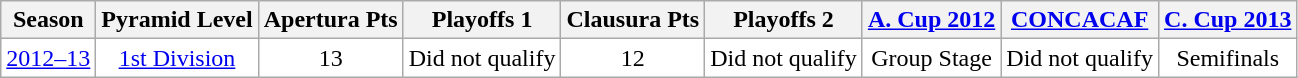<table class="wikitable sortable">
<tr>
<th>Season</th>
<th>Pyramid Level</th>
<th>Apertura Pts</th>
<th>Playoffs 1</th>
<th>Clausura Pts</th>
<th>Playoffs 2</th>
<th><a href='#'>A. Cup 2012</a></th>
<th><a href='#'>CONCACAF</a></th>
<th><a href='#'>C. Cup 2013</a></th>
</tr>
<tr style="text-align:center; background:#fff;">
<td><a href='#'>2012–13</a></td>
<td><a href='#'>1st Division</a></td>
<td>13</td>
<td>Did not qualify</td>
<td>12</td>
<td>Did not qualify</td>
<td>Group Stage</td>
<td>Did not qualify</td>
<td>Semifinals</td>
</tr>
</table>
